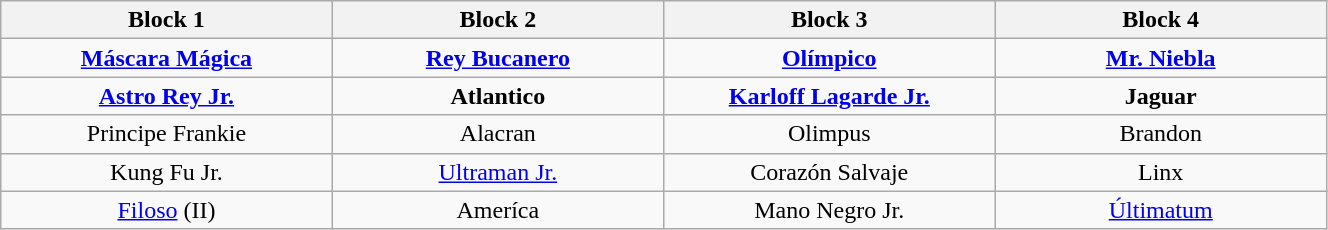<table class="wikitable" width=70%>
<tr>
<th width=25%>Block 1</th>
<th width=25%>Block 2</th>
<th width=25%>Block 3</th>
<th width=25%>Block 4</th>
</tr>
<tr align=center>
<td><strong><a href='#'>Máscara Mágica</a></strong></td>
<td><strong><a href='#'>Rey Bucanero</a></strong></td>
<td><strong><a href='#'>Olímpico</a></strong></td>
<td><strong><a href='#'>Mr. Niebla</a></strong></td>
</tr>
<tr align=center>
<td><strong><a href='#'>Astro Rey Jr.</a></strong></td>
<td><strong>Atlantico</strong></td>
<td><strong><a href='#'>Karloff Lagarde Jr.</a></strong></td>
<td><strong>Jaguar</strong></td>
</tr>
<tr align=center>
<td>Principe Frankie</td>
<td>Alacran</td>
<td>Olimpus</td>
<td>Brandon</td>
</tr>
<tr align=center>
<td>Kung Fu Jr.</td>
<td><a href='#'>Ultraman Jr.</a></td>
<td>Corazón Salvaje</td>
<td>Linx</td>
</tr>
<tr align=center>
<td><a href='#'>Filoso</a> (II)</td>
<td>Ameríca</td>
<td>Mano Negro Jr.</td>
<td><a href='#'>Últimatum</a></td>
</tr>
</table>
